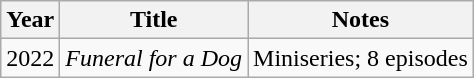<table class="wikitable">
<tr>
<th>Year</th>
<th>Title</th>
<th>Notes</th>
</tr>
<tr>
<td>2022</td>
<td><em>Funeral for a Dog</em></td>
<td>Miniseries; 8 episodes</td>
</tr>
</table>
